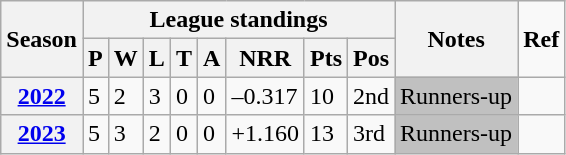<table class="wikitable">
<tr>
<th rowspan="2" scope="col">Season</th>
<th colspan="8" scope="col">League standings</th>
<th rowspan="2">Notes</th>
<td rowspan="2"><strong>Ref</strong></td>
</tr>
<tr>
<th scope="col">P</th>
<th scope="col">W</th>
<th scope="col">L</th>
<th scope="col">T</th>
<th scope="col">A</th>
<th scope="col">NRR</th>
<th scope="col">Pts</th>
<th scope="col">Pos</th>
</tr>
<tr>
<th scope="row"><a href='#'>2022</a></th>
<td>5</td>
<td>2</td>
<td>3</td>
<td>0</td>
<td>0</td>
<td>–0.317</td>
<td>10</td>
<td>2nd</td>
<td style="background: silver;">Runners-up</td>
<td></td>
</tr>
<tr>
<th scope="row"><a href='#'>2023</a></th>
<td>5</td>
<td>3</td>
<td>2</td>
<td>0</td>
<td>0</td>
<td>+1.160</td>
<td>13</td>
<td>3rd</td>
<td style="background: silver;">Runners-up</td>
<td></td>
</tr>
</table>
